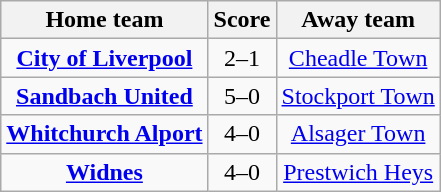<table class="wikitable" style="text-align: center">
<tr>
<th>Home team</th>
<th>Score</th>
<th>Away team</th>
</tr>
<tr>
<td><strong><a href='#'>City of Liverpool</a></strong></td>
<td>2–1</td>
<td><a href='#'>Cheadle Town</a></td>
</tr>
<tr>
<td><strong><a href='#'>Sandbach United</a></strong></td>
<td>5–0</td>
<td><a href='#'>Stockport Town</a></td>
</tr>
<tr>
<td><strong><a href='#'>Whitchurch Alport</a></strong></td>
<td>4–0</td>
<td><a href='#'>Alsager Town</a></td>
</tr>
<tr>
<td><strong><a href='#'>Widnes</a></strong></td>
<td>4–0</td>
<td><a href='#'>Prestwich Heys</a></td>
</tr>
</table>
